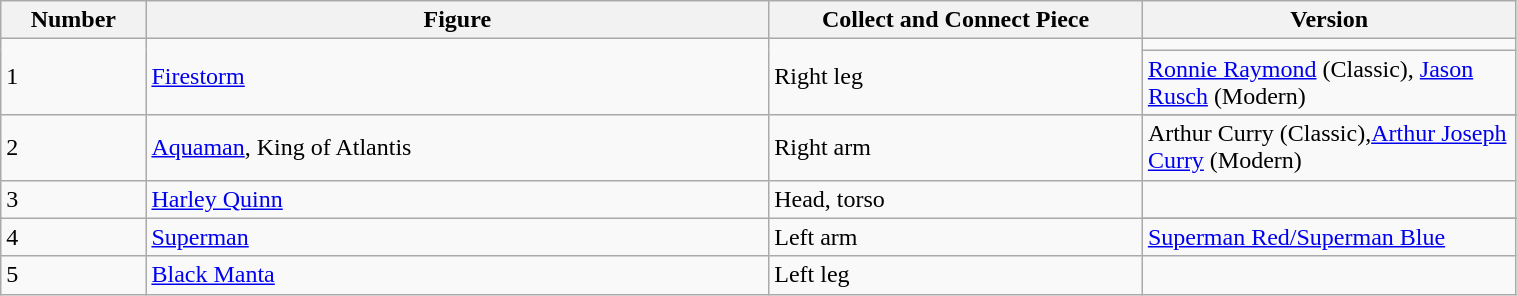<table class="wikitable" style="width:80%;">
<tr>
<th width=5%><strong>Number</strong></th>
<th width=25%><strong>Figure</strong></th>
<th width=15%><strong>Collect and Connect Piece</strong></th>
<th width=15%><strong>Version</strong></th>
</tr>
<tr>
<td rowspan=2>1</td>
<td rowspan=2><a href='#'>Firestorm</a></td>
<td rowspan=2>Right leg</td>
<td></td>
</tr>
<tr>
<td><a href='#'>Ronnie Raymond</a> (Classic), <a href='#'>Jason Rusch</a> (Modern)</td>
</tr>
<tr>
<td rowspan=2>2</td>
<td rowspan=2><a href='#'>Aquaman</a>, King of Atlantis</td>
<td rowspan=2>Right arm</td>
</tr>
<tr>
<td>Arthur Curry (Classic),<a href='#'>Arthur Joseph Curry</a> (Modern)</td>
</tr>
<tr>
<td>3</td>
<td><a href='#'>Harley Quinn</a></td>
<td>Head, torso</td>
<td></td>
</tr>
<tr>
<td rowspan=2>4</td>
<td rowspan=2><a href='#'>Superman</a></td>
<td rowspan=2>Left arm</td>
</tr>
<tr>
<td><a href='#'>Superman Red/Superman Blue</a></td>
</tr>
<tr>
<td>5</td>
<td><a href='#'>Black Manta</a></td>
<td>Left leg</td>
<td></td>
</tr>
</table>
